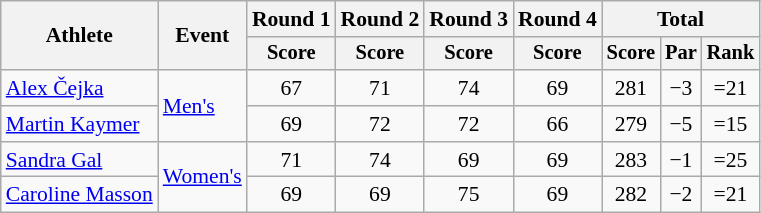<table class=wikitable style="font-size:90%;">
<tr>
<th rowspan=2>Athlete</th>
<th rowspan=2>Event</th>
<th>Round 1</th>
<th>Round 2</th>
<th>Round 3</th>
<th>Round 4</th>
<th colspan=3>Total</th>
</tr>
<tr style="font-size:95%">
<th>Score</th>
<th>Score</th>
<th>Score</th>
<th>Score</th>
<th>Score</th>
<th>Par</th>
<th>Rank</th>
</tr>
<tr align=center>
<td align=left><a href='#'>Alex Čejka</a></td>
<td align=left rowspan=2><a href='#'>Men's</a></td>
<td>67</td>
<td>71</td>
<td>74</td>
<td>69</td>
<td>281</td>
<td>−3</td>
<td>=21</td>
</tr>
<tr align=center>
<td align=left><a href='#'>Martin Kaymer</a></td>
<td>69</td>
<td>72</td>
<td>72</td>
<td>66</td>
<td>279</td>
<td>−5</td>
<td>=15</td>
</tr>
<tr align=center>
<td align=left><a href='#'>Sandra Gal</a></td>
<td align=left rowspan=2><a href='#'>Women's</a></td>
<td>71</td>
<td>74</td>
<td>69</td>
<td>69</td>
<td>283</td>
<td>−1</td>
<td>=25</td>
</tr>
<tr align=center>
<td align=left><a href='#'>Caroline Masson</a></td>
<td>69</td>
<td>69</td>
<td>75</td>
<td>69</td>
<td>282</td>
<td>−2</td>
<td>=21</td>
</tr>
</table>
